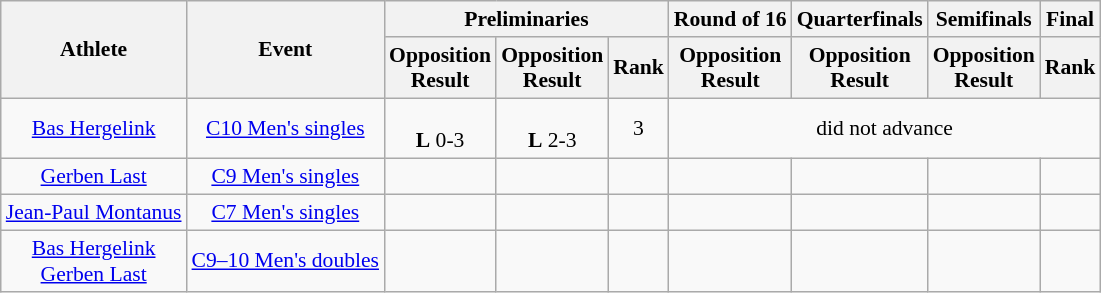<table class=wikitable style="font-size:90%; text-align:center">
<tr>
<th rowspan=2>Athlete</th>
<th rowspan=2>Event</th>
<th colspan=3>Preliminaries</th>
<th>Round of 16</th>
<th>Quarterfinals</th>
<th>Semifinals</th>
<th colspan=2>Final</th>
</tr>
<tr>
<th>Opposition<br>Result</th>
<th>Opposition<br>Result</th>
<th>Rank</th>
<th>Opposition<br>Result</th>
<th>Opposition<br>Result</th>
<th>Opposition<br>Result</th>
<th>Rank</th>
</tr>
<tr>
<td><a href='#'>Bas Hergelink</a></td>
<td><a href='#'>C10 Men's singles</a></td>
<td><br><strong>L</strong> 0-3</td>
<td><br><strong>L</strong> 2-3</td>
<td>3</td>
<td colspan=4>did not advance</td>
</tr>
<tr>
<td><a href='#'>Gerben Last</a></td>
<td><a href='#'>C9 Men's singles</a></td>
<td></td>
<td></td>
<td></td>
<td></td>
<td></td>
<td></td>
<td></td>
</tr>
<tr>
<td><a href='#'>Jean-Paul Montanus</a></td>
<td><a href='#'>C7 Men's singles</a></td>
<td></td>
<td></td>
<td></td>
<td></td>
<td></td>
<td></td>
<td></td>
</tr>
<tr>
<td><a href='#'>Bas Hergelink</a> <br> <a href='#'>Gerben Last</a></td>
<td><a href='#'>C9–10 Men's doubles</a></td>
<td></td>
<td></td>
<td></td>
<td></td>
<td></td>
<td></td>
<td></td>
</tr>
</table>
